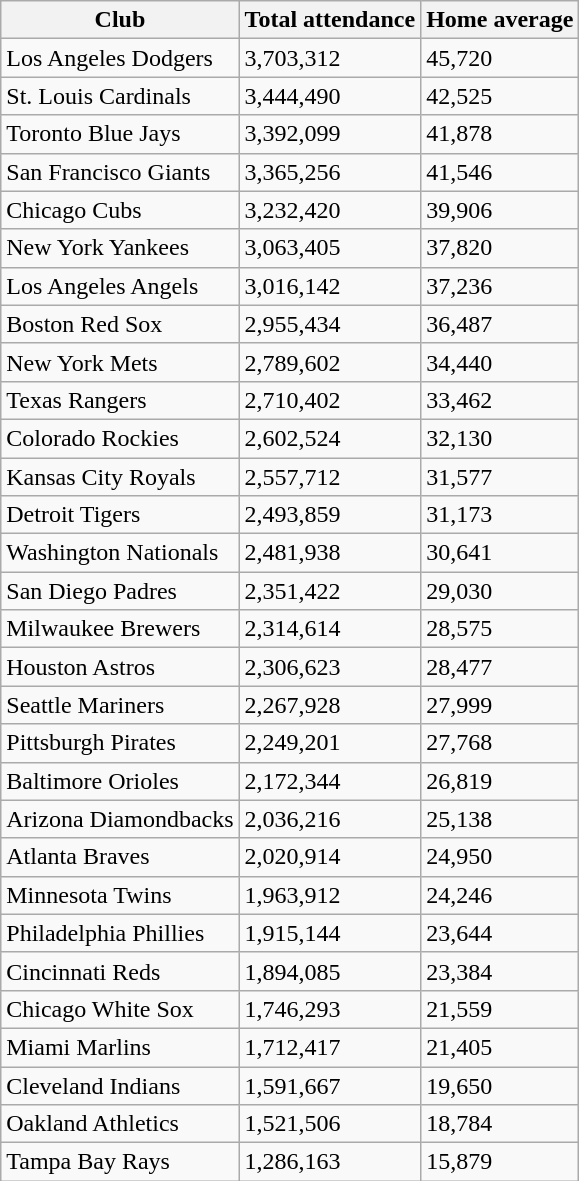<table class="wikitable sortable">
<tr>
<th>Club</th>
<th>Total attendance</th>
<th>Home average</th>
</tr>
<tr>
<td>Los Angeles Dodgers</td>
<td>3,703,312</td>
<td>45,720</td>
</tr>
<tr>
<td>St. Louis Cardinals</td>
<td>3,444,490</td>
<td>42,525</td>
</tr>
<tr>
<td>Toronto Blue Jays</td>
<td>3,392,099</td>
<td>41,878</td>
</tr>
<tr>
<td>San Francisco Giants</td>
<td>3,365,256</td>
<td>41,546</td>
</tr>
<tr>
<td>Chicago Cubs</td>
<td>3,232,420</td>
<td>39,906</td>
</tr>
<tr>
<td>New York Yankees</td>
<td>3,063,405</td>
<td>37,820</td>
</tr>
<tr>
<td>Los Angeles Angels</td>
<td>3,016,142</td>
<td>37,236</td>
</tr>
<tr>
<td>Boston Red Sox</td>
<td>2,955,434</td>
<td>36,487</td>
</tr>
<tr>
<td>New York Mets</td>
<td>2,789,602</td>
<td>34,440</td>
</tr>
<tr>
<td>Texas Rangers</td>
<td>2,710,402</td>
<td>33,462</td>
</tr>
<tr>
<td>Colorado Rockies</td>
<td>2,602,524</td>
<td>32,130</td>
</tr>
<tr>
<td>Kansas City Royals</td>
<td>2,557,712</td>
<td>31,577</td>
</tr>
<tr>
<td>Detroit Tigers</td>
<td>2,493,859</td>
<td>31,173</td>
</tr>
<tr>
<td>Washington Nationals</td>
<td>2,481,938</td>
<td>30,641</td>
</tr>
<tr>
<td>San Diego Padres</td>
<td>2,351,422</td>
<td>29,030</td>
</tr>
<tr>
<td>Milwaukee Brewers</td>
<td>2,314,614</td>
<td>28,575</td>
</tr>
<tr>
<td>Houston Astros</td>
<td>2,306,623</td>
<td>28,477</td>
</tr>
<tr>
<td>Seattle Mariners</td>
<td>2,267,928</td>
<td>27,999</td>
</tr>
<tr>
<td>Pittsburgh Pirates</td>
<td>2,249,201</td>
<td>27,768</td>
</tr>
<tr>
<td>Baltimore Orioles</td>
<td>2,172,344</td>
<td>26,819</td>
</tr>
<tr>
<td>Arizona Diamondbacks</td>
<td>2,036,216</td>
<td>25,138</td>
</tr>
<tr>
<td>Atlanta Braves</td>
<td>2,020,914</td>
<td>24,950</td>
</tr>
<tr>
<td>Minnesota Twins</td>
<td>1,963,912</td>
<td>24,246</td>
</tr>
<tr>
<td>Philadelphia Phillies</td>
<td>1,915,144</td>
<td>23,644</td>
</tr>
<tr>
<td>Cincinnati Reds</td>
<td>1,894,085</td>
<td>23,384</td>
</tr>
<tr>
<td>Chicago White Sox</td>
<td>1,746,293</td>
<td>21,559</td>
</tr>
<tr>
<td>Miami Marlins</td>
<td>1,712,417</td>
<td>21,405</td>
</tr>
<tr>
<td>Cleveland Indians</td>
<td>1,591,667</td>
<td>19,650</td>
</tr>
<tr>
<td>Oakland Athletics</td>
<td>1,521,506</td>
<td>18,784</td>
</tr>
<tr>
<td>Tampa Bay Rays</td>
<td>1,286,163</td>
<td>15,879</td>
</tr>
</table>
